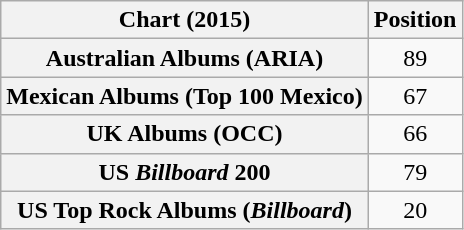<table class="wikitable plainrowheaders sortable" style="text-align:center">
<tr>
<th scope="col">Chart (2015)</th>
<th scope="col">Position</th>
</tr>
<tr>
<th scope="row">Australian Albums (ARIA)</th>
<td>89</td>
</tr>
<tr>
<th scope="row">Mexican Albums (Top 100 Mexico)</th>
<td>67</td>
</tr>
<tr>
<th scope="row">UK Albums (OCC)</th>
<td>66</td>
</tr>
<tr>
<th scope="row">US <em>Billboard</em> 200</th>
<td>79</td>
</tr>
<tr>
<th scope="row">US Top Rock Albums (<em>Billboard</em>)</th>
<td>20</td>
</tr>
</table>
